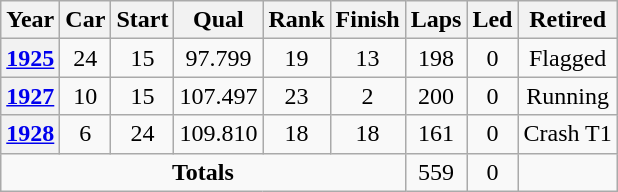<table class="wikitable" style="text-align:center">
<tr>
<th>Year</th>
<th>Car</th>
<th>Start</th>
<th>Qual</th>
<th>Rank</th>
<th>Finish</th>
<th>Laps</th>
<th>Led</th>
<th>Retired</th>
</tr>
<tr>
<th><a href='#'>1925</a></th>
<td>24</td>
<td>15</td>
<td>97.799</td>
<td>19</td>
<td>13</td>
<td>198</td>
<td>0</td>
<td>Flagged</td>
</tr>
<tr>
<th><a href='#'>1927</a></th>
<td>10</td>
<td>15</td>
<td>107.497</td>
<td>23</td>
<td>2</td>
<td>200</td>
<td>0</td>
<td>Running</td>
</tr>
<tr>
<th><a href='#'>1928</a></th>
<td>6</td>
<td>24</td>
<td>109.810</td>
<td>18</td>
<td>18</td>
<td>161</td>
<td>0</td>
<td>Crash T1</td>
</tr>
<tr>
<td colspan=6><strong>Totals</strong></td>
<td>559</td>
<td>0</td>
<td></td>
</tr>
</table>
